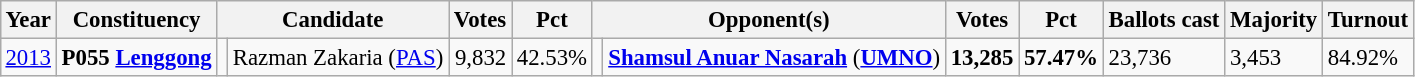<table class="wikitable" style="margin:0.5em ; font-size:95%">
<tr>
<th>Year</th>
<th>Constituency</th>
<th colspan=2>Candidate</th>
<th>Votes</th>
<th>Pct</th>
<th colspan=2>Opponent(s)</th>
<th>Votes</th>
<th>Pct</th>
<th>Ballots cast</th>
<th>Majority</th>
<th>Turnout</th>
</tr>
<tr>
<td><a href='#'>2013</a></td>
<td><strong>P055 <a href='#'>Lenggong</a></strong></td>
<td rowspan=2 ></td>
<td rowspan=2>Razman Zakaria (<a href='#'>PAS</a>)</td>
<td rowspan=2 align="right">9,832</td>
<td rowspan=2>42.53%</td>
<td></td>
<td><strong><a href='#'>Shamsul Anuar Nasarah</a></strong> (<a href='#'><strong>UMNO</strong></a>)</td>
<td align="right"><strong>13,285</strong></td>
<td><strong>57.47%</strong></td>
<td>23,736</td>
<td>3,453</td>
<td>84.92%</td>
</tr>
</table>
